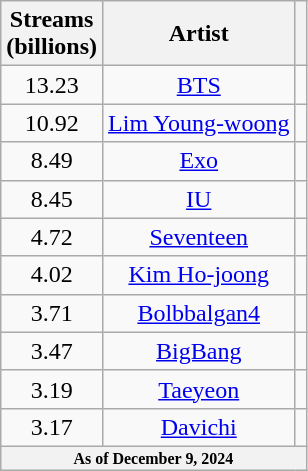<table class="wikitable sortable plainrowheaders" style="text-align:center">
<tr>
<th>Streams<br>(billions)</th>
<th>Artist</th>
<th class="unsortable plainrowheaders"></th>
</tr>
<tr>
<td>13.23</td>
<td><a href='#'>BTS</a></td>
<td></td>
</tr>
<tr>
<td>10.92</td>
<td><a href='#'>Lim Young-woong</a></td>
<td></td>
</tr>
<tr>
<td>8.49</td>
<td><a href='#'>Exo</a></td>
<td></td>
</tr>
<tr>
<td>8.45</td>
<td><a href='#'>IU</a></td>
<td></td>
</tr>
<tr>
<td>4.72</td>
<td><a href='#'>Seventeen</a></td>
<td></td>
</tr>
<tr>
<td>4.02</td>
<td><a href='#'>Kim Ho-joong</a></td>
<td></td>
</tr>
<tr>
<td>3.71</td>
<td><a href='#'>Bolbbalgan4</a></td>
<td></td>
</tr>
<tr>
<td>3.47</td>
<td><a href='#'>BigBang</a></td>
<td></td>
</tr>
<tr>
<td>3.19</td>
<td><a href='#'>Taeyeon</a></td>
<td></td>
</tr>
<tr>
<td>3.17</td>
<td><a href='#'>Davichi</a></td>
<td></td>
</tr>
<tr>
<th colspan="4" style="font-size:8pt;">As of December 9, 2024</th>
</tr>
</table>
